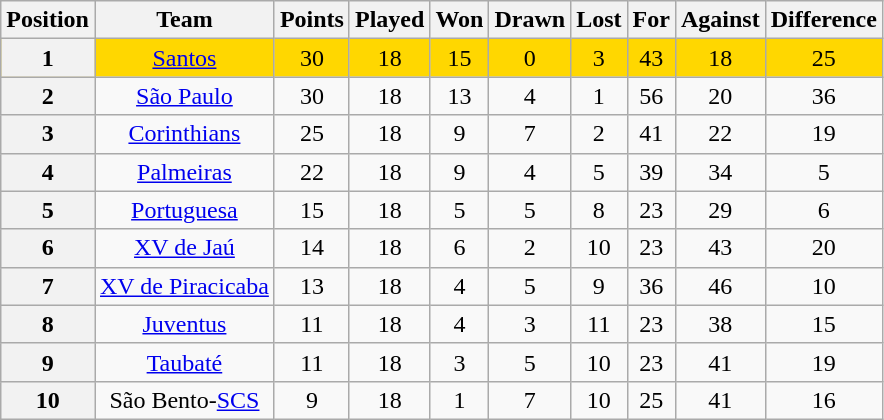<table class="wikitable" style="text-align:center">
<tr>
<th>Position</th>
<th>Team</th>
<th>Points</th>
<th>Played</th>
<th>Won</th>
<th>Drawn</th>
<th>Lost</th>
<th>For</th>
<th>Against</th>
<th>Difference</th>
</tr>
<tr style="background: gold;">
<th>1</th>
<td><a href='#'>Santos</a></td>
<td>30</td>
<td>18</td>
<td>15</td>
<td>0</td>
<td>3</td>
<td>43</td>
<td>18</td>
<td>25</td>
</tr>
<tr>
<th>2</th>
<td><a href='#'>São Paulo</a></td>
<td>30</td>
<td>18</td>
<td>13</td>
<td>4</td>
<td>1</td>
<td>56</td>
<td>20</td>
<td>36</td>
</tr>
<tr>
<th>3</th>
<td><a href='#'>Corinthians</a></td>
<td>25</td>
<td>18</td>
<td>9</td>
<td>7</td>
<td>2</td>
<td>41</td>
<td>22</td>
<td>19</td>
</tr>
<tr>
<th>4</th>
<td><a href='#'>Palmeiras</a></td>
<td>22</td>
<td>18</td>
<td>9</td>
<td>4</td>
<td>5</td>
<td>39</td>
<td>34</td>
<td>5</td>
</tr>
<tr>
<th>5</th>
<td><a href='#'>Portuguesa</a></td>
<td>15</td>
<td>18</td>
<td>5</td>
<td>5</td>
<td>8</td>
<td>23</td>
<td>29</td>
<td>6</td>
</tr>
<tr>
<th>6</th>
<td><a href='#'>XV de Jaú</a></td>
<td>14</td>
<td>18</td>
<td>6</td>
<td>2</td>
<td>10</td>
<td>23</td>
<td>43</td>
<td>20</td>
</tr>
<tr>
<th>7</th>
<td><a href='#'>XV de Piracicaba</a></td>
<td>13</td>
<td>18</td>
<td>4</td>
<td>5</td>
<td>9</td>
<td>36</td>
<td>46</td>
<td>10</td>
</tr>
<tr>
<th>8</th>
<td><a href='#'>Juventus</a></td>
<td>11</td>
<td>18</td>
<td>4</td>
<td>3</td>
<td>11</td>
<td>23</td>
<td>38</td>
<td>15</td>
</tr>
<tr>
<th>9</th>
<td><a href='#'>Taubaté</a></td>
<td>11</td>
<td>18</td>
<td>3</td>
<td>5</td>
<td>10</td>
<td>23</td>
<td>41</td>
<td>19</td>
</tr>
<tr>
<th>10</th>
<td>São Bento-<a href='#'>SCS</a></td>
<td>9</td>
<td>18</td>
<td>1</td>
<td>7</td>
<td>10</td>
<td>25</td>
<td>41</td>
<td>16</td>
</tr>
</table>
